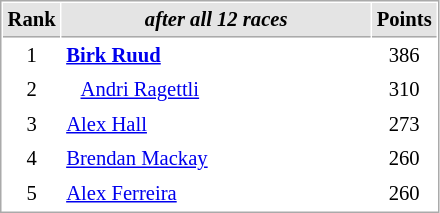<table cellspacing="1" cellpadding="3" style="border:1px solid #aaa; font-size:86%;">
<tr style="background:#e4e4e4;">
<th style="border-bottom:1px solid #aaa; width:10px;">Rank</th>
<th style="border-bottom:1px solid #aaa; width:200px;"><em>after all 12 races</em></th>
<th style="border-bottom:1px solid #aaa; width:20px;">Points</th>
</tr>
<tr>
<td align=center>1</td>
<td><strong> <a href='#'>Birk Ruud</a></strong></td>
<td align=center>386</td>
</tr>
<tr>
<td align=center>2</td>
<td>   <a href='#'>Andri Ragettli</a></td>
<td align=center>310</td>
</tr>
<tr>
<td align=center>3</td>
<td> <a href='#'>Alex Hall</a></td>
<td align=center>273</td>
</tr>
<tr>
<td align=center>4</td>
<td> <a href='#'>Brendan Mackay</a></td>
<td align=center>260</td>
</tr>
<tr>
<td align=center>5</td>
<td> <a href='#'>Alex Ferreira</a></td>
<td align=center>260</td>
</tr>
</table>
